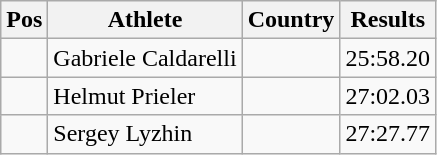<table class="wikitable">
<tr>
<th>Pos</th>
<th>Athlete</th>
<th>Country</th>
<th>Results</th>
</tr>
<tr>
<td align="center"></td>
<td>Gabriele Caldarelli</td>
<td></td>
<td>25:58.20</td>
</tr>
<tr>
<td align="center"></td>
<td>Helmut Prieler</td>
<td></td>
<td>27:02.03</td>
</tr>
<tr>
<td align="center"></td>
<td>Sergey Lyzhin</td>
<td></td>
<td>27:27.77</td>
</tr>
</table>
